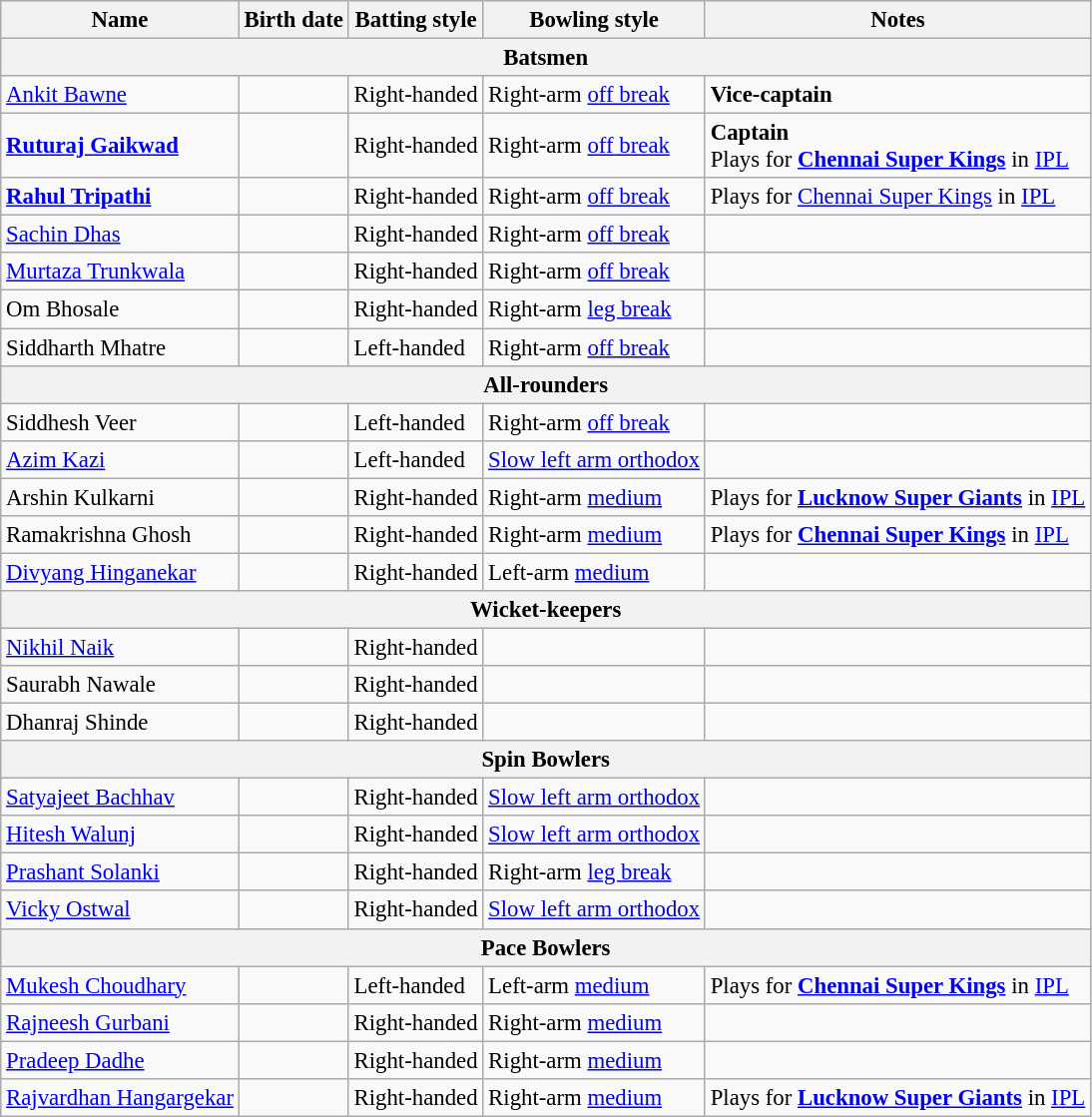<table class="wikitable" style="font-size:95%;">
<tr>
<th align=center>Name</th>
<th align=center>Birth date</th>
<th align=center>Batting style</th>
<th align=center>Bowling style</th>
<th align=center>Notes</th>
</tr>
<tr>
<th colspan="5">Batsmen</th>
</tr>
<tr>
<td><a href='#'>Ankit Bawne</a></td>
<td></td>
<td>Right-handed</td>
<td>Right-arm <a href='#'>off break</a></td>
<td><strong>Vice-captain</strong></td>
</tr>
<tr>
<td><strong><a href='#'>Ruturaj Gaikwad</a></strong></td>
<td></td>
<td>Right-handed</td>
<td>Right-arm <a href='#'>off break</a></td>
<td><strong>Captain</strong> <br>Plays for <strong><a href='#'>Chennai Super Kings</a></strong> in <a href='#'>IPL</a></td>
</tr>
<tr>
<td><strong><a href='#'>Rahul Tripathi</a></strong></td>
<td></td>
<td>Right-handed</td>
<td>Right-arm <a href='#'>off break</a></td>
<td>Plays for <a href='#'>Chennai Super Kings</a> in <a href='#'>IPL</a></td>
</tr>
<tr>
<td><a href='#'>Sachin Dhas</a></td>
<td></td>
<td>Right-handed</td>
<td>Right-arm <a href='#'>off break</a></td>
<td></td>
</tr>
<tr>
<td><a href='#'>Murtaza Trunkwala</a></td>
<td></td>
<td>Right-handed</td>
<td>Right-arm <a href='#'>off break</a></td>
<td></td>
</tr>
<tr>
<td>Om Bhosale</td>
<td></td>
<td>Right-handed</td>
<td>Right-arm <a href='#'>leg break</a></td>
<td></td>
</tr>
<tr>
<td>Siddharth Mhatre</td>
<td></td>
<td>Left-handed</td>
<td>Right-arm <a href='#'>off break</a></td>
<td></td>
</tr>
<tr>
<th colspan="5">All-rounders</th>
</tr>
<tr>
<td>Siddhesh Veer</td>
<td></td>
<td>Left-handed</td>
<td>Right-arm <a href='#'>off break</a></td>
<td></td>
</tr>
<tr>
<td><a href='#'>Azim Kazi</a></td>
<td></td>
<td>Left-handed</td>
<td><a href='#'>Slow left arm orthodox</a></td>
<td></td>
</tr>
<tr>
<td>Arshin Kulkarni</td>
<td></td>
<td>Right-handed</td>
<td>Right-arm <a href='#'>medium</a></td>
<td>Plays for <strong><a href='#'>Lucknow Super Giants</a></strong> in <a href='#'>IPL</a></td>
</tr>
<tr>
<td>Ramakrishna Ghosh</td>
<td></td>
<td>Right-handed</td>
<td>Right-arm <a href='#'>medium</a></td>
<td>Plays for <strong><a href='#'>Chennai Super Kings</a></strong> in <a href='#'>IPL</a></td>
</tr>
<tr>
<td><a href='#'>Divyang Hinganekar</a></td>
<td></td>
<td>Right-handed</td>
<td>Left-arm <a href='#'>medium</a></td>
<td></td>
</tr>
<tr>
<th colspan="5">Wicket-keepers</th>
</tr>
<tr>
<td><a href='#'>Nikhil Naik</a></td>
<td></td>
<td>Right-handed</td>
<td></td>
<td></td>
</tr>
<tr>
<td>Saurabh Nawale</td>
<td></td>
<td>Right-handed</td>
<td></td>
<td></td>
</tr>
<tr>
<td>Dhanraj Shinde</td>
<td></td>
<td>Right-handed</td>
<td></td>
<td></td>
</tr>
<tr>
<th colspan="5">Spin Bowlers</th>
</tr>
<tr>
<td><a href='#'>Satyajeet Bachhav</a></td>
<td></td>
<td>Right-handed</td>
<td><a href='#'>Slow left arm orthodox</a></td>
<td></td>
</tr>
<tr>
<td><a href='#'>Hitesh Walunj</a></td>
<td></td>
<td>Right-handed</td>
<td><a href='#'>Slow left arm orthodox</a></td>
<td></td>
</tr>
<tr>
<td><a href='#'>Prashant Solanki</a></td>
<td></td>
<td>Right-handed</td>
<td>Right-arm <a href='#'>leg break</a></td>
<td></td>
</tr>
<tr>
<td><a href='#'>Vicky Ostwal</a></td>
<td></td>
<td>Right-handed</td>
<td><a href='#'>Slow left arm orthodox</a></td>
<td></td>
</tr>
<tr>
<th colspan="5">Pace Bowlers</th>
</tr>
<tr>
<td><a href='#'>Mukesh Choudhary</a></td>
<td></td>
<td>Left-handed</td>
<td>Left-arm <a href='#'>medium</a></td>
<td>Plays for <strong><a href='#'>Chennai Super Kings</a></strong> in <a href='#'>IPL</a></td>
</tr>
<tr>
<td><a href='#'>Rajneesh Gurbani</a></td>
<td></td>
<td>Right-handed</td>
<td>Right-arm <a href='#'>medium</a></td>
<td></td>
</tr>
<tr>
<td><a href='#'>Pradeep Dadhe</a></td>
<td></td>
<td>Right-handed</td>
<td>Right-arm <a href='#'>medium</a></td>
<td></td>
</tr>
<tr>
<td><a href='#'>Rajvardhan Hangargekar</a></td>
<td></td>
<td>Right-handed</td>
<td>Right-arm <a href='#'>medium</a></td>
<td>Plays for <strong><a href='#'>Lucknow Super Giants</a></strong> in <a href='#'>IPL</a></td>
</tr>
</table>
